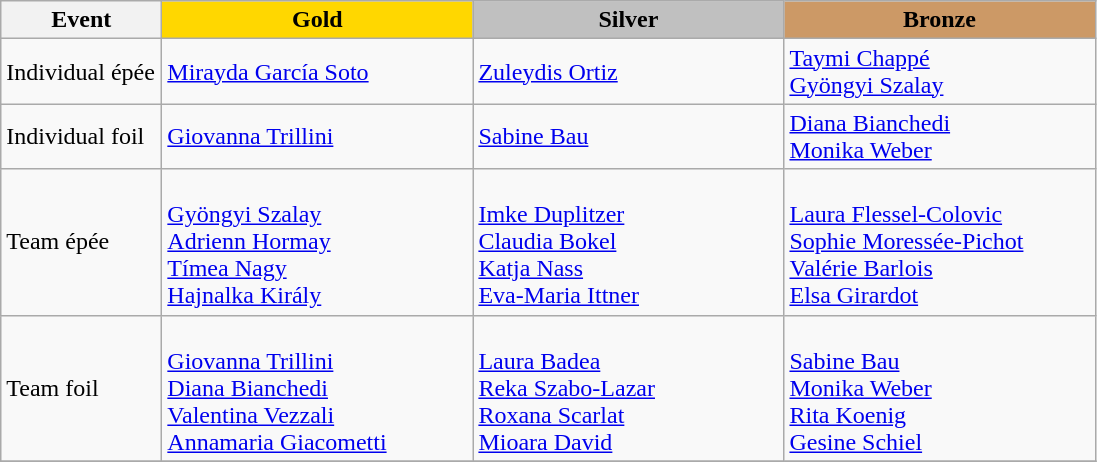<table class="wikitable">
<tr>
<th width="100">Event</th>
<th style="background-color:gold;" width="200"> Gold</th>
<th style="background-color:silver;" width="200"> Silver</th>
<th style="background-color:#CC9966;" width="200"> Bronze</th>
</tr>
<tr>
<td>Individual épée</td>
<td> <a href='#'>Mirayda García Soto</a></td>
<td> <a href='#'>Zuleydis Ortiz</a></td>
<td> <a href='#'>Taymi Chappé</a> <br>  <a href='#'>Gyöngyi Szalay</a></td>
</tr>
<tr>
<td>Individual foil</td>
<td> <a href='#'>Giovanna Trillini</a></td>
<td> <a href='#'>Sabine Bau</a></td>
<td> <a href='#'>Diana Bianchedi</a> <br>  <a href='#'>Monika Weber</a></td>
</tr>
<tr>
<td>Team épée</td>
<td> <br> <a href='#'>Gyöngyi Szalay</a> <br> <a href='#'>Adrienn Hormay</a> <br> <a href='#'>Tímea Nagy</a> <br> <a href='#'>Hajnalka Király</a></td>
<td> <br> <a href='#'>Imke Duplitzer</a> <br> <a href='#'>Claudia Bokel</a> <br> <a href='#'>Katja Nass</a> <br> <a href='#'>Eva-Maria Ittner</a></td>
<td> <br> <a href='#'>Laura Flessel-Colovic</a> <br> <a href='#'>Sophie Moressée-Pichot</a> <br> <a href='#'>Valérie Barlois</a> <br> <a href='#'>Elsa Girardot</a></td>
</tr>
<tr>
<td>Team foil</td>
<td> <br> <a href='#'>Giovanna Trillini</a> <br> <a href='#'>Diana Bianchedi</a> <br> <a href='#'>Valentina Vezzali</a> <br> <a href='#'>Annamaria Giacometti</a></td>
<td> <br> <a href='#'>Laura Badea</a> <br> <a href='#'>Reka Szabo-Lazar</a> <br> <a href='#'>Roxana Scarlat</a> <br> <a href='#'>Mioara David</a></td>
<td> <br> <a href='#'>Sabine Bau</a> <br> <a href='#'>Monika Weber</a> <br> <a href='#'>Rita Koenig</a> <br> <a href='#'>Gesine Schiel</a></td>
</tr>
<tr>
</tr>
</table>
